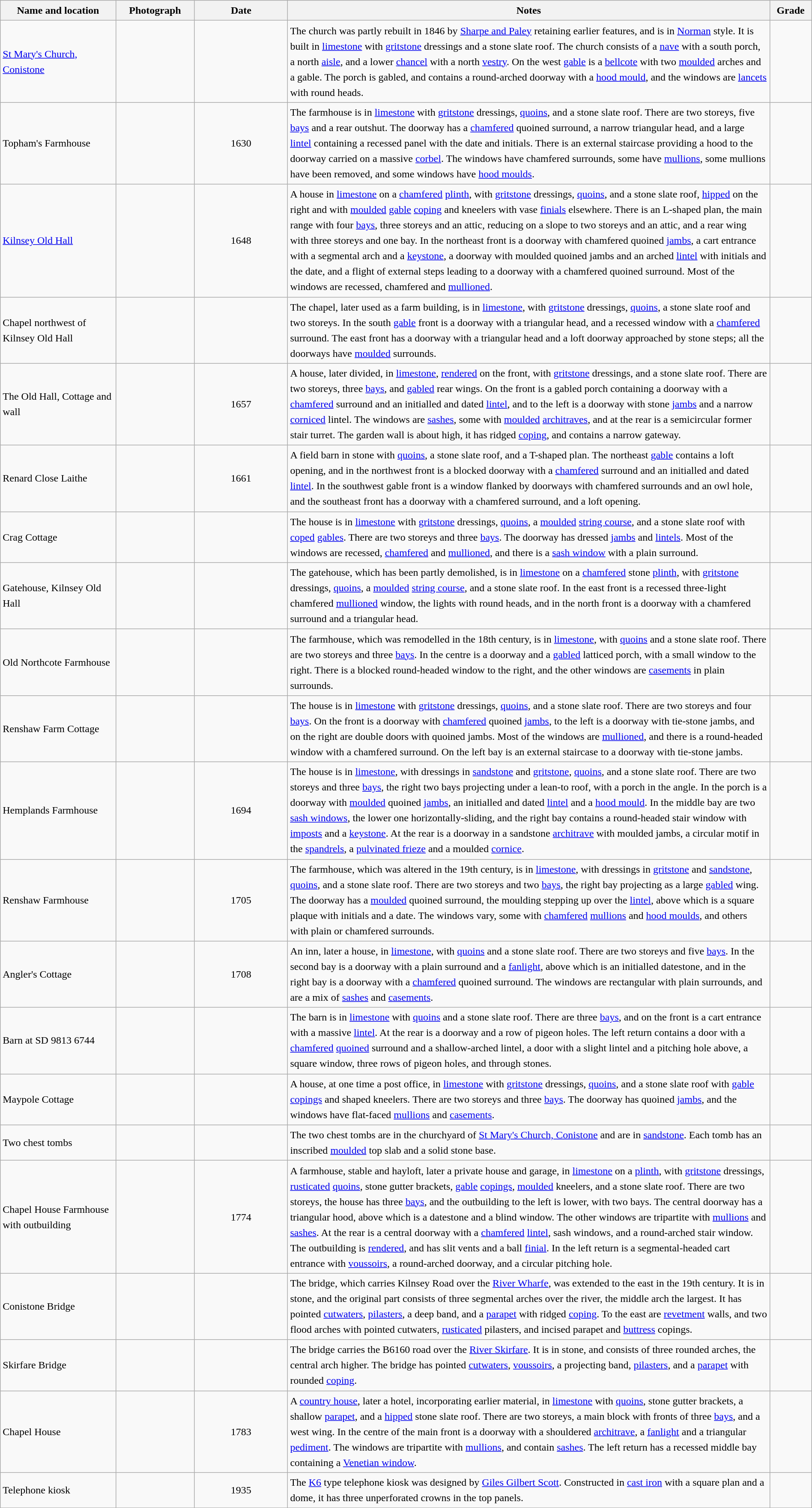<table class="wikitable sortable plainrowheaders" style="width:100%; border:0px; text-align:left; line-height:150%">
<tr>
<th scope="col"  style="width:150px">Name and location</th>
<th scope="col"  style="width:100px" class="unsortable">Photograph</th>
<th scope="col"  style="width:120px">Date</th>
<th scope="col"  style="width:650px" class="unsortable">Notes</th>
<th scope="col"  style="width:50px">Grade</th>
</tr>
<tr>
<td><a href='#'>St Mary's Church, Conistone</a><br><small></small></td>
<td></td>
<td align="center"></td>
<td>The church was partly rebuilt in 1846 by <a href='#'>Sharpe and Paley</a> retaining earlier features, and is in <a href='#'>Norman</a> style.  It is built in <a href='#'>limestone</a> with <a href='#'>gritstone</a> dressings and a stone slate roof.  The church consists of a <a href='#'>nave</a> with a south porch, a north <a href='#'>aisle</a>, and a lower <a href='#'>chancel</a> with a north <a href='#'>vestry</a>.  On the west <a href='#'>gable</a> is a <a href='#'>bellcote</a> with two <a href='#'>moulded</a> arches and a gable.  The porch is gabled, and contains a round-arched doorway with a <a href='#'>hood mould</a>, and the windows are <a href='#'>lancets</a> with round heads.</td>
<td align="center" ></td>
</tr>
<tr>
<td>Topham's Farmhouse<br><small></small></td>
<td></td>
<td align="center">1630</td>
<td>The farmhouse is in <a href='#'>limestone</a> with <a href='#'>gritstone</a> dressings, <a href='#'>quoins</a>, and a stone slate roof.  There are two storeys, five <a href='#'>bays</a> and a rear outshut.  The doorway has a <a href='#'>chamfered</a> quoined surround, a narrow triangular head, and a large <a href='#'>lintel</a> containing a recessed panel with the date and initials.  There is an external staircase providing a hood to the doorway carried on a massive <a href='#'>corbel</a>.  The windows have chamfered surrounds, some have <a href='#'>mullions</a>, some mullions have been removed, and some windows have <a href='#'>hood moulds</a>.</td>
<td align="center" ></td>
</tr>
<tr>
<td><a href='#'>Kilnsey Old Hall</a><br><small></small></td>
<td></td>
<td align="center">1648</td>
<td>A house in <a href='#'>limestone</a> on a <a href='#'>chamfered</a> <a href='#'>plinth</a>, with <a href='#'>gritstone</a> dressings, <a href='#'>quoins</a>, and a stone slate roof, <a href='#'>hipped</a> on the right and with <a href='#'>moulded</a> <a href='#'>gable</a> <a href='#'>coping</a> and kneelers with vase <a href='#'>finials</a> elsewhere.  There is an L-shaped plan, the main range with four <a href='#'>bays</a>, three storeys and an attic, reducing on a slope to two storeys and an attic, and a rear wing with three storeys and one bay. In the northeast front is a doorway with chamfered quoined <a href='#'>jambs</a>, a cart entrance with a segmental arch and a <a href='#'>keystone</a>, a doorway with moulded quoined jambs and an arched <a href='#'>lintel</a> with initials and the date, and a flight of external steps leading to a doorway with a chamfered quoined surround.  Most of the windows are recessed, chamfered and <a href='#'>mullioned</a>.</td>
<td align="center" ></td>
</tr>
<tr>
<td>Chapel northwest of Kilnsey Old Hall<br><small></small></td>
<td></td>
<td align="center"></td>
<td>The chapel, later used as a farm building, is in <a href='#'>limestone</a>, with <a href='#'>gritstone</a> dressings, <a href='#'>quoins</a>, a stone slate roof and two storeys.  In the south <a href='#'>gable</a> front is a doorway with a triangular head, and a recessed window with a <a href='#'>chamfered</a> surround.   The east front has a doorway with a triangular head and a loft doorway approached by stone steps; all the doorways have <a href='#'>moulded</a> surrounds.</td>
<td align="center" ></td>
</tr>
<tr>
<td>The Old Hall, Cottage and wall<br><small></small></td>
<td></td>
<td align="center">1657</td>
<td>A house, later divided, in <a href='#'>limestone</a>, <a href='#'>rendered</a> on the front, with <a href='#'>gritstone</a> dressings, and a stone slate roof.  There are two storeys, three <a href='#'>bays</a>, and <a href='#'>gabled</a> rear wings.  On the front is a gabled porch containing a doorway with a <a href='#'>chamfered</a> surround and an initialled and dated <a href='#'>lintel</a>, and to the left is a doorway with stone <a href='#'>jambs</a> and a narrow <a href='#'>corniced</a> lintel.  The windows are <a href='#'>sashes</a>, some with <a href='#'>moulded</a> <a href='#'>architraves</a>, and at the rear is a semicircular former stair turret.  The garden wall is about  high, it has ridged <a href='#'>coping</a>, and contains a narrow gateway.</td>
<td align="center" ></td>
</tr>
<tr>
<td>Renard Close Laithe<br><small></small></td>
<td></td>
<td align="center">1661</td>
<td>A field barn in stone with <a href='#'>quoins</a>, a stone slate roof, and a T-shaped plan.  The northeast <a href='#'>gable</a> contains a loft opening, and in the northwest front is a blocked doorway with a <a href='#'>chamfered</a> surround and an initialled and dated <a href='#'>lintel</a>.  In the southwest gable front is a window flanked by doorways with chamfered surrounds and an owl hole, and the southeast front has a doorway with a chamfered surround, and a loft opening.</td>
<td align="center" ></td>
</tr>
<tr>
<td>Crag Cottage<br><small></small></td>
<td></td>
<td align="center"></td>
<td>The house is in <a href='#'>limestone</a> with <a href='#'>gritstone</a> dressings, <a href='#'>quoins</a>, a <a href='#'>moulded</a> <a href='#'>string course</a>, and a stone slate roof with <a href='#'>coped</a> <a href='#'>gables</a>.  There are two storeys and three <a href='#'>bays</a>.  The doorway has dressed <a href='#'>jambs</a> and <a href='#'>lintels</a>.  Most of the windows are recessed, <a href='#'>chamfered</a> and <a href='#'>mullioned</a>, and there is a <a href='#'>sash window</a> with a plain surround.</td>
<td align="center" ></td>
</tr>
<tr>
<td>Gatehouse, Kilnsey Old Hall<br><small></small></td>
<td></td>
<td align="center"></td>
<td>The gatehouse, which has been partly demolished, is in <a href='#'>limestone</a> on a <a href='#'>chamfered</a> stone <a href='#'>plinth</a>, with <a href='#'>gritstone</a> dressings, <a href='#'>quoins</a>, a <a href='#'>moulded</a> <a href='#'>string course</a>, and a stone slate roof.  In the east front is a recessed three-light chamfered <a href='#'>mullioned</a> window, the lights with round heads, and in the north front is a doorway with a chamfered surround and a triangular head.</td>
<td align="center" ></td>
</tr>
<tr>
<td>Old Northcote Farmhouse<br><small></small></td>
<td></td>
<td align="center"></td>
<td>The farmhouse, which was remodelled in the 18th century, is in <a href='#'>limestone</a>, with <a href='#'>quoins</a> and a stone slate roof.  There are two storeys and three <a href='#'>bays</a>.  In the centre is a doorway and a <a href='#'>gabled</a> latticed porch, with a small window to the right.  There is a blocked round-headed window to the right, and the other windows are <a href='#'>casements</a> in plain surrounds.</td>
<td align="center" ></td>
</tr>
<tr>
<td>Renshaw Farm Cottage<br><small></small></td>
<td></td>
<td align="center"></td>
<td>The house is in <a href='#'>limestone</a> with <a href='#'>gritstone</a> dressings, <a href='#'>quoins</a>, and a stone slate roof.  There are two storeys and four <a href='#'>bays</a>.  On the front is a doorway with <a href='#'>chamfered</a> quoined <a href='#'>jambs</a>, to the left is a doorway with tie-stone jambs, and on the right are double doors with quoined jambs.  Most of the windows are <a href='#'>mullioned</a>, and there is a round-headed window with a chamfered surround.  On the left bay is an external staircase to a doorway with tie-stone jambs.</td>
<td align="center"  ></td>
</tr>
<tr>
<td>Hemplands Farmhouse<br><small></small></td>
<td></td>
<td align="center">1694</td>
<td>The house is in <a href='#'>limestone</a>, with dressings in <a href='#'>sandstone</a> and <a href='#'>gritstone</a>, <a href='#'>quoins</a>, and a stone slate roof.  There are two storeys and three <a href='#'>bays</a>, the right two bays projecting under a lean-to roof, with a porch in the angle.  In the porch is a doorway with <a href='#'>moulded</a> quoined <a href='#'>jambs</a>, an initialled and dated <a href='#'>lintel</a> and a <a href='#'>hood mould</a>.  In the middle bay are two <a href='#'>sash windows</a>, the lower one horizontally-sliding, and the right bay contains a round-headed stair window with <a href='#'>imposts</a> and a <a href='#'>keystone</a>.  At the rear is a doorway in a sandstone <a href='#'>architrave</a> with moulded jambs, a circular motif in the <a href='#'>spandrels</a>, a <a href='#'>pulvinated frieze</a> and a moulded <a href='#'>cornice</a>.</td>
<td align="center" ></td>
</tr>
<tr>
<td>Renshaw Farmhouse<br><small></small></td>
<td></td>
<td align="center">1705</td>
<td>The farmhouse, which was altered in the 19th century, is in <a href='#'>limestone</a>, with dressings in <a href='#'>gritstone</a> and <a href='#'>sandstone</a>, <a href='#'>quoins</a>, and a stone slate roof.  There are two storeys and two <a href='#'>bays</a>, the right bay projecting as a large <a href='#'>gabled</a> wing.  The doorway has a <a href='#'>moulded</a> quoined surround, the moulding stepping up over the <a href='#'>lintel</a>, above which is a square plaque with initials and a date.  The windows vary, some with <a href='#'>chamfered</a> <a href='#'>mullions</a> and <a href='#'>hood moulds</a>, and others with plain or chamfered surrounds.</td>
<td align="center" ></td>
</tr>
<tr>
<td>Angler's Cottage<br><small></small></td>
<td></td>
<td align="center">1708</td>
<td>An inn, later a house, in <a href='#'>limestone</a>, with <a href='#'>quoins</a> and a stone slate roof.  There are two storeys and five <a href='#'>bays</a>.  In the second bay is a doorway with a plain surround and a <a href='#'>fanlight</a>, above which is an initialled datestone, and in the right bay is a doorway with a <a href='#'>chamfered</a> quoined surround.  The windows are rectangular with plain surrounds, and are a mix of <a href='#'>sashes</a> and <a href='#'>casements</a>.</td>
<td align="center" ></td>
</tr>
<tr>
<td>Barn at SD 9813 6744<br><small></small></td>
<td></td>
<td align="center"></td>
<td>The barn is in <a href='#'>limestone</a> with <a href='#'>quoins</a> and a stone slate roof.  There are three <a href='#'>bays</a>, and on the front is a cart entrance with a massive <a href='#'>lintel</a>.  At the rear is a doorway and a row of pigeon holes.  The left return contains a door with a <a href='#'>chamfered</a> <a href='#'>quoined</a> surround and a shallow-arched lintel, a door with a slight lintel and a pitching hole above, a square window, three rows of pigeon holes, and through stones.</td>
<td align="center" ></td>
</tr>
<tr>
<td>Maypole Cottage<br><small></small></td>
<td></td>
<td align="center"></td>
<td>A house, at one time a post office, in <a href='#'>limestone</a> with <a href='#'>gritstone</a> dressings, <a href='#'>quoins</a>, and a stone slate roof with <a href='#'>gable</a> <a href='#'>copings</a> and shaped kneelers.  There are two storeys and three <a href='#'>bays</a>.  The doorway has quoined <a href='#'>jambs</a>, and the windows have flat-faced <a href='#'>mullions</a> and <a href='#'>casements</a>.</td>
<td align="center" ></td>
</tr>
<tr>
<td>Two chest tombs<br><small></small></td>
<td></td>
<td align="center"></td>
<td>The two chest tombs are in the churchyard of <a href='#'>St Mary's Church, Conistone</a> and are in <a href='#'>sandstone</a>.  Each tomb has an inscribed <a href='#'>moulded</a> top slab and a solid stone base.</td>
<td align="center" ></td>
</tr>
<tr>
<td>Chapel House Farmhouse with outbuilding<br><small></small></td>
<td></td>
<td align="center">1774</td>
<td>A farmhouse, stable and hayloft, later a private house and garage, in <a href='#'>limestone</a> on a <a href='#'>plinth</a>, with <a href='#'>gritstone</a> dressings, <a href='#'>rusticated</a> <a href='#'>quoins</a>, stone gutter brackets, <a href='#'>gable</a> <a href='#'>copings</a>, <a href='#'>moulded</a> kneelers, and a stone slate roof.  There are two storeys, the house has three <a href='#'>bays</a>, and the outbuilding to the left is lower, with two bays.  The central doorway has a triangular hood, above which is a datestone and a blind window.  The other windows are tripartite with <a href='#'>mullions</a> and <a href='#'>sashes</a>.  At the rear is a central doorway with a <a href='#'>chamfered</a> <a href='#'>lintel</a>, sash windows, and a round-arched stair window.  The outbuilding is <a href='#'>rendered</a>, and has slit vents and a ball <a href='#'>finial</a>.  In the left return is a segmental-headed cart entrance with <a href='#'>voussoirs</a>, a round-arched doorway, and a circular pitching hole.</td>
<td align="center" ></td>
</tr>
<tr>
<td>Conistone Bridge<br><small></small></td>
<td></td>
<td align="center"></td>
<td>The bridge, which carries Kilnsey Road over the <a href='#'>River Wharfe</a>, was extended to the east in the 19th century.  It is in stone, and the original part consists of three segmental arches over the river, the middle arch the largest.  It has pointed <a href='#'>cutwaters</a>, <a href='#'>pilasters</a>, a deep band, and a <a href='#'>parapet</a> with ridged <a href='#'>coping</a>.  To the east are <a href='#'>revetment</a> walls, and two flood arches with pointed cutwaters, <a href='#'>rusticated</a> pilasters, and incised parapet and <a href='#'>buttress</a> copings.</td>
<td align="center" ></td>
</tr>
<tr>
<td>Skirfare Bridge<br><small></small></td>
<td></td>
<td align="center"></td>
<td>The bridge carries the B6160 road over the <a href='#'>River Skirfare</a>.  It is in stone, and consists of three rounded arches, the central arch higher.  The bridge has pointed <a href='#'>cutwaters</a>, <a href='#'>voussoirs</a>, a projecting band, <a href='#'>pilasters</a>, and a <a href='#'>parapet</a> with rounded <a href='#'>coping</a>.</td>
<td align="center" ></td>
</tr>
<tr>
<td>Chapel House<br><small></small></td>
<td></td>
<td align="center">1783</td>
<td>A <a href='#'>country house</a>, later a hotel, incorporating earlier material, in <a href='#'>limestone</a> with <a href='#'>quoins</a>, stone gutter brackets, a shallow <a href='#'>parapet</a>, and a <a href='#'>hipped</a> stone slate roof.  There are two storeys, a main block with fronts of three <a href='#'>bays</a>, and a west wing.   In the centre of the main front is a doorway with a shouldered <a href='#'>architrave</a>, a <a href='#'>fanlight</a> and a triangular <a href='#'>pediment</a>.  The windows are tripartite with <a href='#'>mullions</a>, and contain <a href='#'>sashes</a>.  The left return has a recessed middle bay containing a <a href='#'>Venetian window</a>.</td>
<td align="center" ></td>
</tr>
<tr>
<td>Telephone kiosk<br><small></small></td>
<td></td>
<td align="center">1935</td>
<td>The <a href='#'>K6</a> type telephone kiosk was designed by <a href='#'>Giles Gilbert Scott</a>.  Constructed in <a href='#'>cast iron</a> with a square plan and a dome, it has three unperforated crowns in the top panels.</td>
<td align="center" ></td>
</tr>
<tr>
</tr>
</table>
